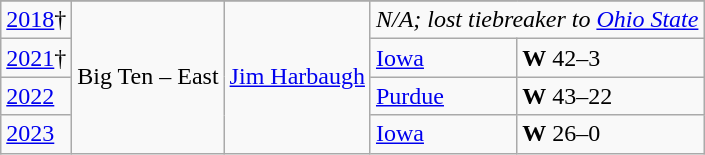<table class="wikitable">
<tr>
</tr>
<tr>
<td><a href='#'>2018</a>†</td>
<td rowspan="4">Big Ten – East</td>
<td rowspan="4"><a href='#'>Jim Harbaugh</a></td>
<td colspan="2"><em>N/A; lost tiebreaker to <a href='#'>Ohio State</a></em></td>
</tr>
<tr>
<td><a href='#'>2021</a>†</td>
<td><a href='#'>Iowa</a></td>
<td><strong>W</strong> 42–3</td>
</tr>
<tr>
<td><a href='#'>2022</a></td>
<td><a href='#'>Purdue</a></td>
<td><strong>W</strong> 43–22</td>
</tr>
<tr>
<td><a href='#'>2023</a></td>
<td><a href='#'>Iowa</a></td>
<td><strong>W</strong> 26–0</td>
</tr>
</table>
